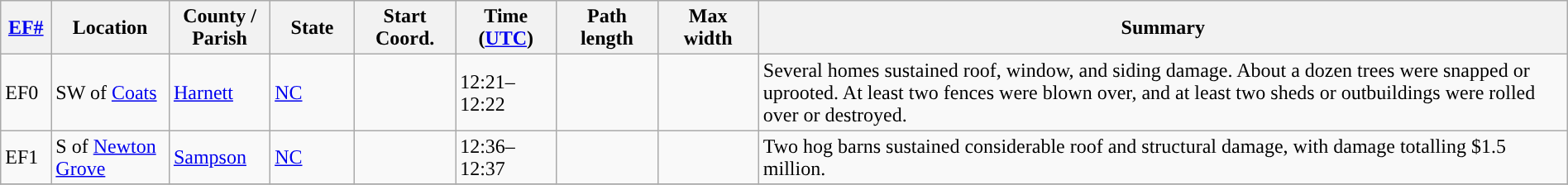<table class="wikitable sortable" style="width:100%;">
<tr>
<th scope="col"  style="width:3%; text-align:center;"><a href='#'>EF#</a></th>
<th scope="col"  style="width:7%; text-align:center;" class="unsortable">Location</th>
<th scope="col"  style="width:6%; text-align:center;" class="unsortable">County / Parish</th>
<th scope="col"  style="width:5%; text-align:center;">State</th>
<th scope="col"  style="width:6%; text-align:center;">Start Coord.</th>
<th scope="col"  style="width:6%; text-align:center;">Time (<a href='#'>UTC</a>)</th>
<th scope="col"  style="width:6%; text-align:center;">Path length</th>
<th scope="col"  style="width:6%; text-align:center;">Max width</th>
<th scope="col" class="unsortable" style="width:48%; text-align:center;">Summary</th>
</tr>
<tr>
<td>EF0</td>
<td>SW of <a href='#'>Coats</a></td>
<td><a href='#'>Harnett</a></td>
<td><a href='#'>NC</a></td>
<td></td>
<td>12:21–12:22</td>
<td></td>
<td></td>
<td>Several homes sustained roof, window, and siding damage. About a dozen trees were snapped or uprooted. At least two fences were blown over, and at least two sheds or outbuildings were rolled over or destroyed.</td>
</tr>
<tr>
<td>EF1</td>
<td>S of <a href='#'>Newton Grove</a></td>
<td><a href='#'>Sampson</a></td>
<td><a href='#'>NC</a></td>
<td></td>
<td>12:36–12:37</td>
<td></td>
<td></td>
<td>Two hog barns sustained considerable roof and structural damage, with damage totalling $1.5 million.</td>
</tr>
<tr>
</tr>
</table>
